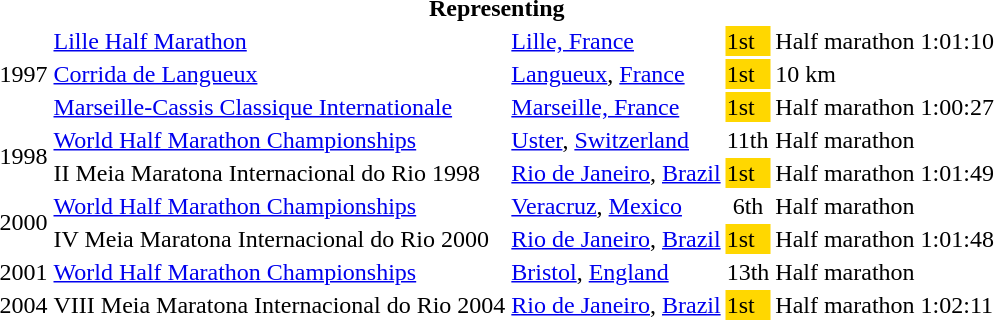<table>
<tr>
<th colspan="6">Representing </th>
</tr>
<tr>
<td rowspan=3>1997</td>
<td><a href='#'>Lille Half Marathon</a></td>
<td><a href='#'>Lille, France</a></td>
<td bgcolor="gold">1st</td>
<td>Half marathon</td>
<td>1:01:10</td>
</tr>
<tr>
<td><a href='#'>Corrida de Langueux</a></td>
<td><a href='#'>Langueux</a>, <a href='#'>France</a></td>
<td bgcolor="gold">1st</td>
<td>10 km</td>
<td></td>
</tr>
<tr>
<td><a href='#'>Marseille-Cassis Classique Internationale</a></td>
<td><a href='#'>Marseille, France</a></td>
<td bgcolor="gold">1st</td>
<td>Half marathon</td>
<td>1:00:27</td>
</tr>
<tr>
<td rowspan=2>1998</td>
<td><a href='#'>World Half Marathon Championships</a></td>
<td><a href='#'>Uster</a>, <a href='#'>Switzerland</a></td>
<td>11th</td>
<td>Half marathon</td>
</tr>
<tr>
<td>II Meia Maratona Internacional do Rio 1998</td>
<td><a href='#'>Rio de Janeiro</a>, <a href='#'>Brazil</a></td>
<td bgcolor="gold">1st</td>
<td>Half marathon</td>
<td>1:01:49</td>
</tr>
<tr>
<td rowspan=2>2000</td>
<td><a href='#'>World Half Marathon Championships</a></td>
<td><a href='#'>Veracruz</a>, <a href='#'>Mexico</a></td>
<td align="center">6th</td>
<td>Half marathon</td>
<td></td>
</tr>
<tr>
<td>IV Meia Maratona Internacional do Rio 2000</td>
<td><a href='#'>Rio de Janeiro</a>, <a href='#'>Brazil</a></td>
<td bgcolor="gold">1st</td>
<td>Half marathon</td>
<td>1:01:48</td>
</tr>
<tr>
<td>2001</td>
<td><a href='#'>World Half Marathon Championships</a></td>
<td><a href='#'>Bristol</a>, <a href='#'>England</a></td>
<td align="center">13th</td>
<td>Half marathon</td>
<td></td>
</tr>
<tr>
<td>2004</td>
<td>VIII Meia Maratona Internacional do Rio 2004</td>
<td><a href='#'>Rio de Janeiro</a>, <a href='#'>Brazil</a></td>
<td bgcolor="gold">1st</td>
<td>Half marathon</td>
<td>1:02:11</td>
</tr>
</table>
